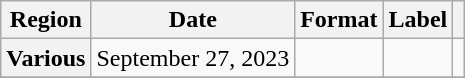<table class="wikitable plainrowheaders">
<tr>
<th scope="col">Region</th>
<th scope="col">Date</th>
<th scope="col">Format</th>
<th scope="col">Label</th>
<th scope="col"></th>
</tr>
<tr>
<th scope="row">Various</th>
<td>September 27, 2023</td>
<td></td>
<td></td>
<td style="text-align:center"></td>
</tr>
<tr>
</tr>
</table>
